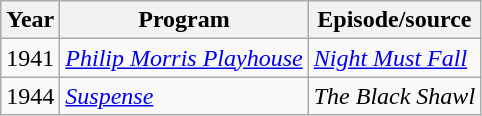<table class="wikitable">
<tr>
<th>Year</th>
<th>Program</th>
<th>Episode/source</th>
</tr>
<tr>
<td>1941</td>
<td><em><a href='#'>Philip Morris Playhouse</a></em></td>
<td><em><a href='#'>Night Must Fall</a></em></td>
</tr>
<tr>
<td>1944</td>
<td><em><a href='#'>Suspense</a></em></td>
<td><em>The Black Shawl</em></td>
</tr>
</table>
